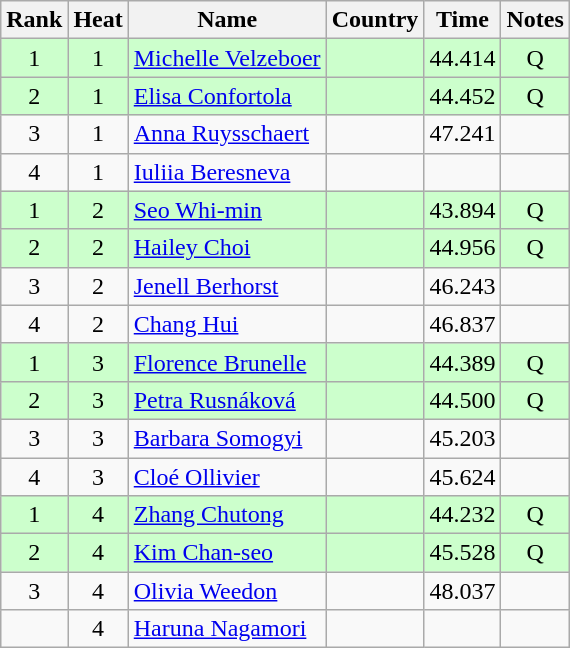<table class="wikitable sortable" style="text-align:center">
<tr>
<th>Rank</th>
<th>Heat</th>
<th>Name</th>
<th>Country</th>
<th>Time</th>
<th>Notes</th>
</tr>
<tr bgcolor=ccffcc>
<td>1</td>
<td>1</td>
<td align=left><a href='#'>Michelle Velzeboer</a></td>
<td align=left></td>
<td>44.414</td>
<td>Q</td>
</tr>
<tr bgcolor=ccffcc>
<td>2</td>
<td>1</td>
<td align=left><a href='#'>Elisa Confortola</a></td>
<td align=left></td>
<td>44.452</td>
<td>Q</td>
</tr>
<tr>
<td>3</td>
<td>1</td>
<td align=left><a href='#'>Anna Ruysschaert</a></td>
<td align=left></td>
<td>47.241</td>
<td></td>
</tr>
<tr>
<td>4</td>
<td>1</td>
<td align=left><a href='#'>Iuliia Beresneva</a></td>
<td align=left></td>
<td></td>
<td></td>
</tr>
<tr bgcolor=ccffcc>
<td>1</td>
<td>2</td>
<td align=left><a href='#'>Seo Whi-min</a></td>
<td align=left></td>
<td>43.894</td>
<td>Q</td>
</tr>
<tr bgcolor=ccffcc>
<td>2</td>
<td>2</td>
<td align=left><a href='#'>Hailey Choi</a></td>
<td align=left></td>
<td>44.956</td>
<td>Q</td>
</tr>
<tr>
<td>3</td>
<td>2</td>
<td align=left><a href='#'>Jenell Berhorst</a></td>
<td align=left></td>
<td>46.243</td>
<td></td>
</tr>
<tr>
<td>4</td>
<td>2</td>
<td align=left><a href='#'>Chang Hui</a></td>
<td align=left></td>
<td>46.837</td>
<td></td>
</tr>
<tr bgcolor=ccffcc>
<td>1</td>
<td>3</td>
<td align=left><a href='#'>Florence Brunelle</a></td>
<td align=left></td>
<td>44.389</td>
<td>Q</td>
</tr>
<tr bgcolor=ccffcc>
<td>2</td>
<td>3</td>
<td align=left><a href='#'>Petra Rusnáková</a></td>
<td align=left></td>
<td>44.500</td>
<td>Q</td>
</tr>
<tr>
<td>3</td>
<td>3</td>
<td align=left><a href='#'>Barbara Somogyi</a></td>
<td align=left></td>
<td>45.203</td>
<td></td>
</tr>
<tr>
<td>4</td>
<td>3</td>
<td align=left><a href='#'>Cloé Ollivier</a></td>
<td align=left></td>
<td>45.624</td>
<td></td>
</tr>
<tr bgcolor=ccffcc>
<td>1</td>
<td>4</td>
<td align=left><a href='#'>Zhang Chutong</a></td>
<td align=left></td>
<td>44.232</td>
<td>Q</td>
</tr>
<tr bgcolor=ccffcc>
<td>2</td>
<td>4</td>
<td align=left><a href='#'>Kim Chan-seo</a></td>
<td align=left></td>
<td>45.528</td>
<td>Q</td>
</tr>
<tr>
<td>3</td>
<td>4</td>
<td align=left><a href='#'>Olivia Weedon</a></td>
<td align=left></td>
<td>48.037</td>
<td></td>
</tr>
<tr>
<td></td>
<td>4</td>
<td align=left><a href='#'>Haruna Nagamori</a></td>
<td align=left></td>
<td></td>
<td></td>
</tr>
</table>
